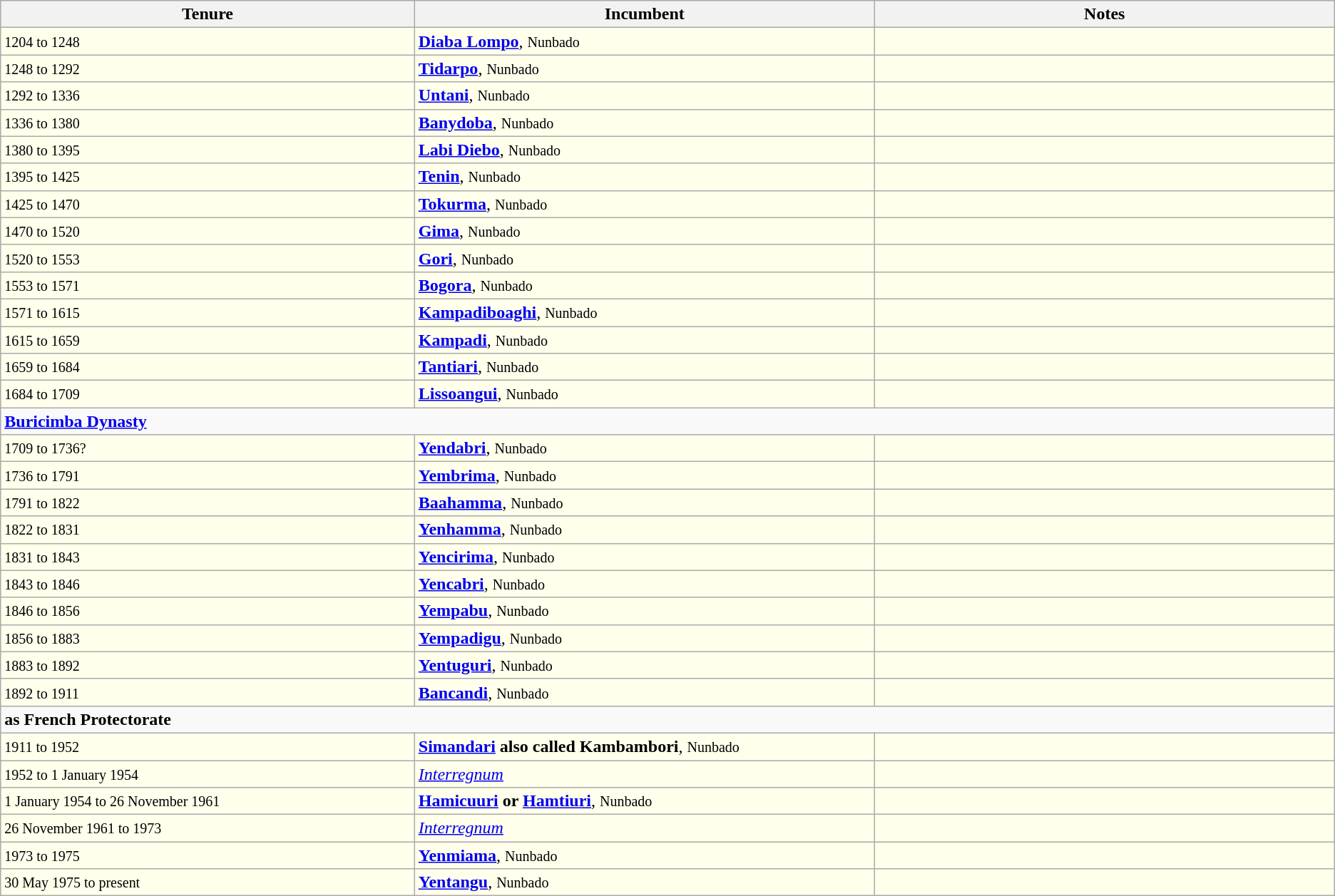<table class="wikitable">
<tr align=left>
<th width="18%">Tenure</th>
<th width="20%">Incumbent</th>
<th width="20%">Notes</th>
</tr>
<tr valign=top bgcolor="#ffffec">
<td><small> 1204 to 1248</small></td>
<td><strong><a href='#'>Diaba Lompo</a></strong>, <small>Nunbado</small></td>
<td> </td>
</tr>
<tr valign=top bgcolor="#ffffec">
<td><small> 1248 to 1292</small></td>
<td><strong><a href='#'>Tidarpo</a></strong>, <small>Nunbado</small></td>
<td> </td>
</tr>
<tr valign=top bgcolor="#ffffec">
<td><small> 1292 to 1336</small></td>
<td><strong><a href='#'>Untani</a></strong>, <small>Nunbado</small></td>
<td> </td>
</tr>
<tr valign=top bgcolor="#ffffec">
<td><small> 1336 to 1380</small></td>
<td><strong><a href='#'>Banydoba</a></strong>, <small>Nunbado</small></td>
<td> </td>
</tr>
<tr valign=top bgcolor="#ffffec">
<td><small> 1380 to 1395</small></td>
<td><strong><a href='#'>Labi Diebo</a></strong>, <small>Nunbado</small></td>
<td> </td>
</tr>
<tr valign=top bgcolor="#ffffec">
<td><small> 1395 to 1425</small></td>
<td><strong><a href='#'>Tenin</a></strong>, <small>Nunbado</small></td>
<td> </td>
</tr>
<tr valign=top bgcolor="#ffffec">
<td><small> 1425 to 1470</small></td>
<td><strong><a href='#'>Tokurma</a></strong>, <small>Nunbado</small></td>
<td> </td>
</tr>
<tr valign=top bgcolor="#ffffec">
<td><small> 1470 to 1520</small></td>
<td><strong><a href='#'>Gima</a></strong>, <small>Nunbado</small></td>
<td> </td>
</tr>
<tr valign=top bgcolor="#ffffec">
<td><small> 1520 to 1553</small></td>
<td><strong><a href='#'>Gori</a></strong>, <small>Nunbado</small></td>
<td> </td>
</tr>
<tr valign=top bgcolor="#ffffec">
<td><small> 1553 to 1571</small></td>
<td><strong><a href='#'>Bogora</a></strong>, <small>Nunbado</small></td>
<td> </td>
</tr>
<tr valign=top bgcolor="#ffffec">
<td><small> 1571 to 1615</small></td>
<td><strong><a href='#'>Kampadiboaghi</a></strong>, <small>Nunbado</small></td>
<td> </td>
</tr>
<tr valign=top bgcolor="#ffffec">
<td><small> 1615 to 1659</small></td>
<td><strong><a href='#'>Kampadi</a></strong>, <small>Nunbado</small></td>
<td> </td>
</tr>
<tr valign=top bgcolor="#ffffec">
<td><small> 1659 to 1684</small></td>
<td><strong><a href='#'>Tantiari</a></strong>, <small>Nunbado</small></td>
<td> </td>
</tr>
<tr valign=top bgcolor="#ffffec">
<td><small> 1684 to 1709</small></td>
<td><strong><a href='#'>Lissoangui</a></strong>, <small>Nunbado</small></td>
<td> </td>
</tr>
<tr valign=top>
<td colspan="3"><strong><a href='#'>Buricimba Dynasty</a></strong></td>
</tr>
<tr valign=top bgcolor="#ffffec">
<td><small>1709 to 1736?</small></td>
<td><strong><a href='#'>Yendabri</a></strong>, <small>Nunbado</small></td>
<td> </td>
</tr>
<tr valign=top bgcolor="#ffffec">
<td><small>1736 to 1791</small></td>
<td><strong><a href='#'>Yembrima</a></strong>, <small>Nunbado</small></td>
<td> </td>
</tr>
<tr valign=top bgcolor="#ffffec">
<td><small>1791 to 1822</small></td>
<td><strong><a href='#'>Baahamma</a></strong>, <small>Nunbado</small></td>
<td> </td>
</tr>
<tr valign=top bgcolor="#ffffec">
<td><small> 1822 to 1831</small></td>
<td><strong><a href='#'>Yenhamma</a></strong>, <small>Nunbado</small></td>
<td> </td>
</tr>
<tr valign=top bgcolor="#ffffec">
<td><small> 1831 to 1843</small></td>
<td><strong><a href='#'>Yencirima</a></strong>, <small>Nunbado</small></td>
<td> </td>
</tr>
<tr valign=top bgcolor="#ffffec">
<td><small> 1843 to 1846</small></td>
<td><strong><a href='#'>Yencabri</a></strong>, <small>Nunbado</small></td>
<td> </td>
</tr>
<tr valign=top bgcolor="#ffffec">
<td><small> 1846 to 1856</small></td>
<td><strong><a href='#'>Yempabu</a></strong>, <small>Nunbado</small></td>
<td> </td>
</tr>
<tr valign=top bgcolor="#ffffec">
<td><small> 1856 to 1883</small></td>
<td><strong><a href='#'>Yempadigu</a></strong>, <small>Nunbado</small></td>
<td> </td>
</tr>
<tr valign=top bgcolor="#ffffec">
<td><small> 1883 to 1892</small></td>
<td><strong><a href='#'>Yentuguri</a></strong>, <small>Nunbado</small></td>
<td> </td>
</tr>
<tr valign=top bgcolor="#ffffec">
<td><small> 1892 to 1911</small></td>
<td><strong><a href='#'>Bancandi</a></strong>, <small>Nunbado</small></td>
<td> </td>
</tr>
<tr valign=top>
<td colspan="3"><strong>as French Protectorate</strong></td>
</tr>
<tr valign=top bgcolor="#ffffec">
<td><small> 1911 to 1952</small></td>
<td><strong><a href='#'>Simandari</a> also called Kambambori</strong>, <small>Nunbado</small></td>
<td> </td>
</tr>
<tr valign=top bgcolor="#ffffec">
<td><small> 1952 to 1 January 1954</small></td>
<td><em><a href='#'>Interregnum</a></em></td>
<td> </td>
</tr>
<tr valign=top bgcolor="#ffffec">
<td><small> 1 January 1954 to 26 November 1961</small></td>
<td><strong><a href='#'>Hamicuuri</a> or <a href='#'>Hamtiuri</a></strong>, <small>Nunbado</small></td>
<td> </td>
</tr>
<tr valign=top bgcolor="#ffffec">
<td><small> 26 November 1961 to 1973</small></td>
<td><em><a href='#'>Interregnum</a></em></td>
<td> </td>
</tr>
<tr valign=top bgcolor="#ffffec">
<td><small> 1973 to 1975</small></td>
<td><strong><a href='#'>Yenmiama</a></strong>, <small>Nunbado</small></td>
<td> </td>
</tr>
<tr valign=top bgcolor="#ffffec">
<td><small> 30 May 1975 to present</small></td>
<td><strong><a href='#'>Yentangu</a></strong>, <small>Nunbado</small></td>
<td> </td>
</tr>
</table>
